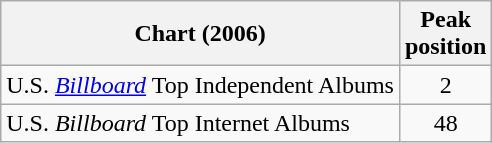<table class="wikitable">
<tr>
<th>Chart (2006)</th>
<th>Peak<br>position</th>
</tr>
<tr>
<td>U.S. <em><a href='#'>Billboard</a></em> Top Independent Albums</td>
<td align="center">2</td>
</tr>
<tr>
<td>U.S. <em>Billboard</em> Top Internet Albums</td>
<td align="center">48</td>
</tr>
</table>
